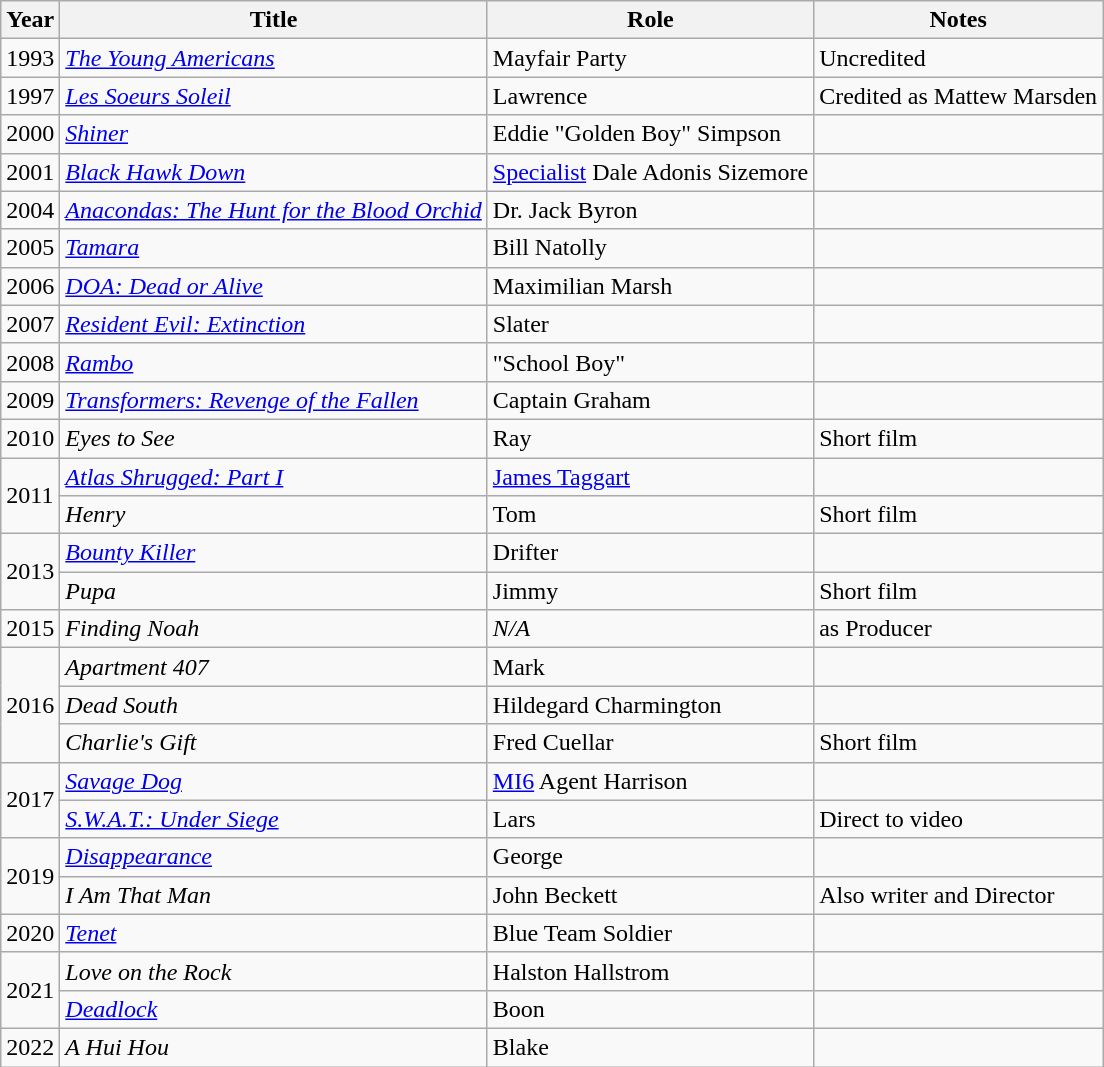<table class="wikitable">
<tr>
<th>Year</th>
<th>Title</th>
<th>Role</th>
<th>Notes</th>
</tr>
<tr>
<td>1993</td>
<td><em><a href='#'>The Young Americans</a></em></td>
<td>Mayfair Party</td>
<td>Uncredited</td>
</tr>
<tr>
<td>1997</td>
<td><em><a href='#'>Les Soeurs Soleil</a></em></td>
<td>Lawrence</td>
<td>Credited as Mattew Marsden</td>
</tr>
<tr>
<td>2000</td>
<td><em><a href='#'>Shiner</a></em></td>
<td>Eddie "Golden Boy" Simpson</td>
<td></td>
</tr>
<tr>
<td>2001</td>
<td><em><a href='#'>Black Hawk Down</a></em></td>
<td><a href='#'>Specialist</a> Dale Adonis Sizemore</td>
<td></td>
</tr>
<tr>
<td>2004</td>
<td><em><a href='#'>Anacondas: The Hunt for the Blood Orchid</a></em></td>
<td>Dr. Jack Byron</td>
<td></td>
</tr>
<tr>
<td>2005</td>
<td><em><a href='#'>Tamara</a></em></td>
<td>Bill Natolly</td>
<td></td>
</tr>
<tr>
<td>2006</td>
<td><em><a href='#'>DOA: Dead or Alive</a></em></td>
<td>Maximilian Marsh</td>
<td></td>
</tr>
<tr>
<td>2007</td>
<td><em><a href='#'>Resident Evil: Extinction</a></em></td>
<td>Slater</td>
<td></td>
</tr>
<tr>
<td>2008</td>
<td><em><a href='#'>Rambo</a></em></td>
<td>"School Boy"</td>
<td></td>
</tr>
<tr>
<td>2009</td>
<td><em><a href='#'>Transformers: Revenge of the Fallen</a></em></td>
<td>Captain Graham</td>
<td></td>
</tr>
<tr>
<td>2010</td>
<td><em>Eyes to See</em></td>
<td>Ray</td>
<td>Short film</td>
</tr>
<tr>
<td rowspan="2">2011</td>
<td><em><a href='#'>Atlas Shrugged: Part I</a></em></td>
<td><a href='#'>James Taggart</a></td>
<td></td>
</tr>
<tr>
<td><em>Henry</em></td>
<td>Tom</td>
<td>Short film</td>
</tr>
<tr>
<td rowspan="2">2013</td>
<td><em><a href='#'>Bounty Killer</a></em></td>
<td>Drifter</td>
<td></td>
</tr>
<tr>
<td><em>Pupa</em></td>
<td>Jimmy</td>
<td>Short film</td>
</tr>
<tr>
<td>2015</td>
<td><em>Finding Noah</em></td>
<td><em>N/A</em></td>
<td>as Producer</td>
</tr>
<tr>
<td rowspan="3">2016</td>
<td><em>Apartment 407</em></td>
<td>Mark</td>
<td></td>
</tr>
<tr>
<td><em>Dead South</em></td>
<td>Hildegard Charmington</td>
<td></td>
</tr>
<tr>
<td><em>Charlie's Gift</em></td>
<td>Fred Cuellar</td>
<td>Short film</td>
</tr>
<tr>
<td rowspan="2">2017</td>
<td><em><a href='#'>Savage Dog</a></em></td>
<td><a href='#'>MI6</a> Agent Harrison</td>
<td></td>
</tr>
<tr>
<td><em><a href='#'>S.W.A.T.: Under Siege</a></em></td>
<td>Lars</td>
<td>Direct to video</td>
</tr>
<tr>
<td rowspan="2">2019</td>
<td><em><a href='#'>Disappearance</a></em></td>
<td>George</td>
<td></td>
</tr>
<tr>
<td><em>I Am That Man</em></td>
<td>John Beckett</td>
<td>Also writer and Director</td>
</tr>
<tr>
<td>2020</td>
<td><em><a href='#'>Tenet</a></em></td>
<td>Blue Team Soldier</td>
<td></td>
</tr>
<tr>
<td rowspan="2">2021</td>
<td><em>Love on the Rock</em></td>
<td>Halston Hallstrom</td>
<td></td>
</tr>
<tr>
<td><em><a href='#'>Deadlock</a></em></td>
<td>Boon</td>
<td></td>
</tr>
<tr>
<td>2022</td>
<td><em>A Hui Hou</em></td>
<td>Blake</td>
<td></td>
</tr>
</table>
